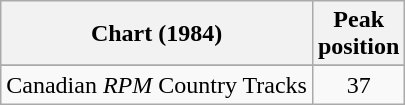<table class="wikitable sortable">
<tr>
<th align="left">Chart (1984)</th>
<th align="center">Peak<br>position</th>
</tr>
<tr>
</tr>
<tr>
<td align="left">Canadian <em>RPM</em> Country Tracks</td>
<td align="center">37</td>
</tr>
</table>
